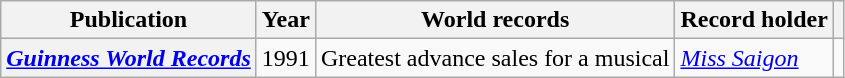<table class="wikitable plainrowheaders" width="">
<tr>
<th scope="col">Publication</th>
<th scope="col">Year</th>
<th scope="col">World records</th>
<th scope="col">Record holder</th>
<th scope="col"></th>
</tr>
<tr>
<th scope="row"><em><a href='#'>Guinness World Records</a></em></th>
<td>1991</td>
<td>Greatest advance sales for a musical</td>
<td><em><a href='#'>Miss Saigon</a></em></td>
<td align="center"></td>
</tr>
</table>
